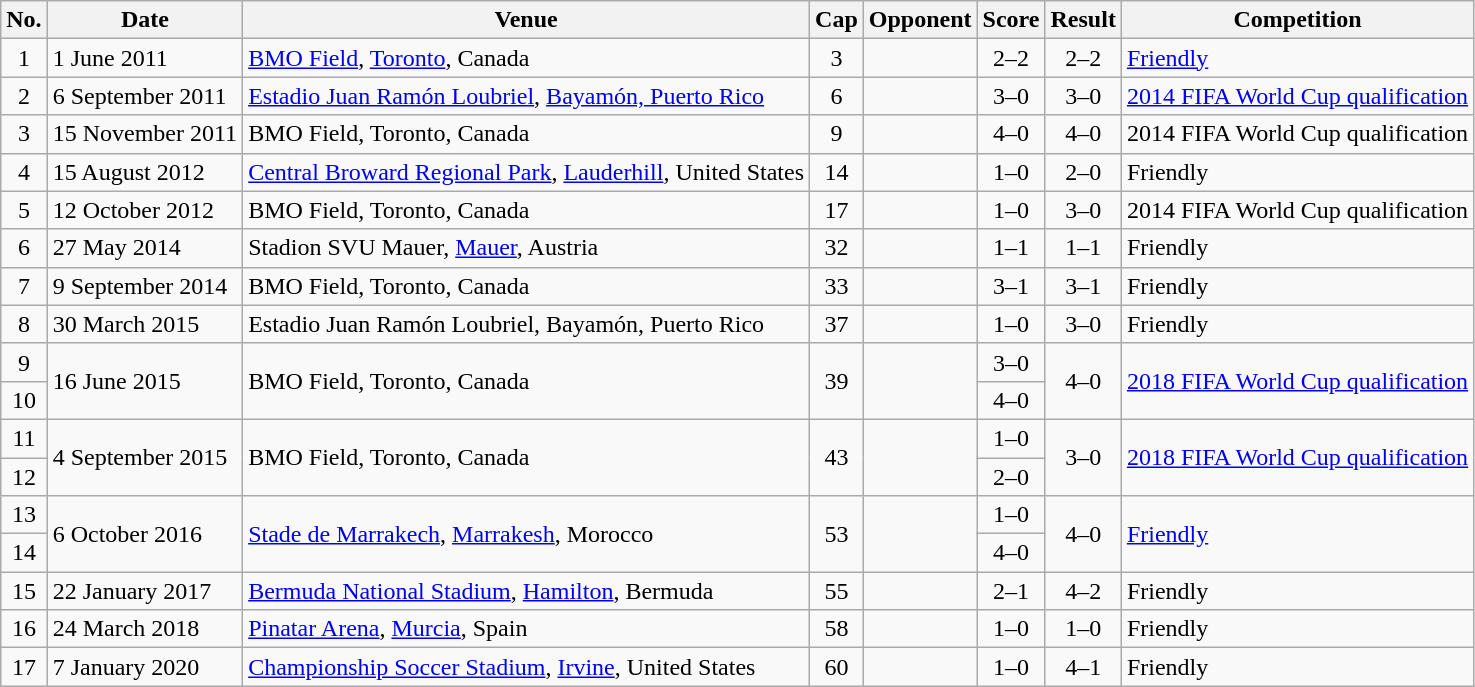<table class="wikitable sortable">
<tr>
<th scope="col">No.</th>
<th scope="col">Date</th>
<th scope="col">Venue</th>
<th scope="col">Cap</th>
<th scope="col">Opponent</th>
<th scope="col">Score</th>
<th scope="col">Result</th>
<th scope="col">Competition</th>
</tr>
<tr>
<td align="center">1</td>
<td>1 June 2011</td>
<td><a href='#'>BMO Field</a>, <a href='#'>Toronto</a>, Canada</td>
<td align="center">3</td>
<td></td>
<td align="center">2–2</td>
<td align="center">2–2</td>
<td><a href='#'>Friendly</a></td>
</tr>
<tr>
<td align="center">2</td>
<td>6 September 2011</td>
<td><a href='#'>Estadio Juan Ramón Loubriel</a>, <a href='#'>Bayamón, Puerto Rico</a></td>
<td align="center">6</td>
<td></td>
<td align="center">3–0</td>
<td align="center">3–0</td>
<td><a href='#'>2014 FIFA World Cup qualification</a></td>
</tr>
<tr>
<td align="center">3</td>
<td>15 November 2011</td>
<td>BMO Field, Toronto, Canada</td>
<td align="center">9</td>
<td></td>
<td align="center">4–0</td>
<td align="center">4–0</td>
<td>2014 FIFA World Cup qualification</td>
</tr>
<tr>
<td align="center">4</td>
<td>15 August 2012</td>
<td><a href='#'>Central Broward Regional Park</a>, <a href='#'>Lauderhill</a>, United States</td>
<td align="center">14</td>
<td></td>
<td align="center">1–0</td>
<td align="center">2–0</td>
<td>Friendly</td>
</tr>
<tr>
<td align="center">5</td>
<td>12 October 2012</td>
<td>BMO Field, Toronto, Canada</td>
<td align="center">17</td>
<td></td>
<td align="center">1–0</td>
<td align="center">3–0</td>
<td>2014 FIFA World Cup qualification</td>
</tr>
<tr>
<td align="center">6</td>
<td>27 May 2014</td>
<td>Stadion SVU Mauer, <a href='#'>Mauer</a>, Austria</td>
<td align="center">32</td>
<td></td>
<td align="center">1–1</td>
<td align="center">1–1</td>
<td>Friendly</td>
</tr>
<tr>
<td align="center">7</td>
<td>9 September 2014</td>
<td>BMO Field, Toronto, Canada</td>
<td align="center">33</td>
<td></td>
<td align="center">3–1</td>
<td align="center">3–1</td>
<td>Friendly</td>
</tr>
<tr>
<td align="center">8</td>
<td>30 March 2015</td>
<td>Estadio Juan Ramón Loubriel, Bayamón, Puerto Rico</td>
<td align="center">37</td>
<td></td>
<td align="center">1–0</td>
<td align="center">3–0</td>
<td>Friendly</td>
</tr>
<tr>
<td align="center">9</td>
<td rowspan="2">16 June 2015</td>
<td rowspan="2">BMO Field, Toronto, Canada</td>
<td rowspan=2 align="center">39</td>
<td rowspan="2"></td>
<td align="center">3–0</td>
<td rowspan=2 align="center">4–0</td>
<td rowspan="2"><a href='#'>2018 FIFA World Cup qualification</a></td>
</tr>
<tr>
<td align="center">10</td>
<td align="center">4–0</td>
</tr>
<tr>
<td align="center">11</td>
<td rowspan="2">4 September 2015</td>
<td rowspan="2">BMO Field, Toronto, Canada</td>
<td rowspan=2 align="center">43</td>
<td rowspan="2"></td>
<td align="center">1–0</td>
<td rowspan=2 align="center">3–0</td>
<td rowspan="2"><a href='#'>2018 FIFA World Cup qualification</a></td>
</tr>
<tr>
<td align="center">12</td>
<td align="center">2–0</td>
</tr>
<tr>
<td align="center">13</td>
<td rowspan="2">6 October 2016</td>
<td rowspan="2"><a href='#'>Stade de Marrakech</a>, <a href='#'>Marrakesh</a>, Morocco</td>
<td rowspan=2 align="center">53</td>
<td rowspan="2"></td>
<td align="center">1–0</td>
<td rowspan="2" style="text-align:center;">4–0</td>
<td rowspan="2"><a href='#'>Friendly</a></td>
</tr>
<tr>
<td align="center">14</td>
<td align="center">4–0</td>
</tr>
<tr>
<td align="center">15</td>
<td>22 January 2017</td>
<td><a href='#'>Bermuda National Stadium</a>, <a href='#'>Hamilton</a>, Bermuda</td>
<td align="center">55</td>
<td></td>
<td align="center">2–1</td>
<td align="center">4–2</td>
<td>Friendly</td>
</tr>
<tr>
<td align="center">16</td>
<td>24 March 2018</td>
<td><a href='#'>Pinatar Arena</a>, <a href='#'>Murcia</a>, Spain</td>
<td align="center">58</td>
<td></td>
<td align="center">1–0</td>
<td align="center">1–0</td>
<td>Friendly</td>
</tr>
<tr>
<td align="center">17</td>
<td>7 January 2020</td>
<td><a href='#'>Championship Soccer Stadium</a>, <a href='#'>Irvine</a>, United States</td>
<td align="center">60</td>
<td></td>
<td align="center">1–0</td>
<td align="center">4–1</td>
<td>Friendly</td>
</tr>
</table>
